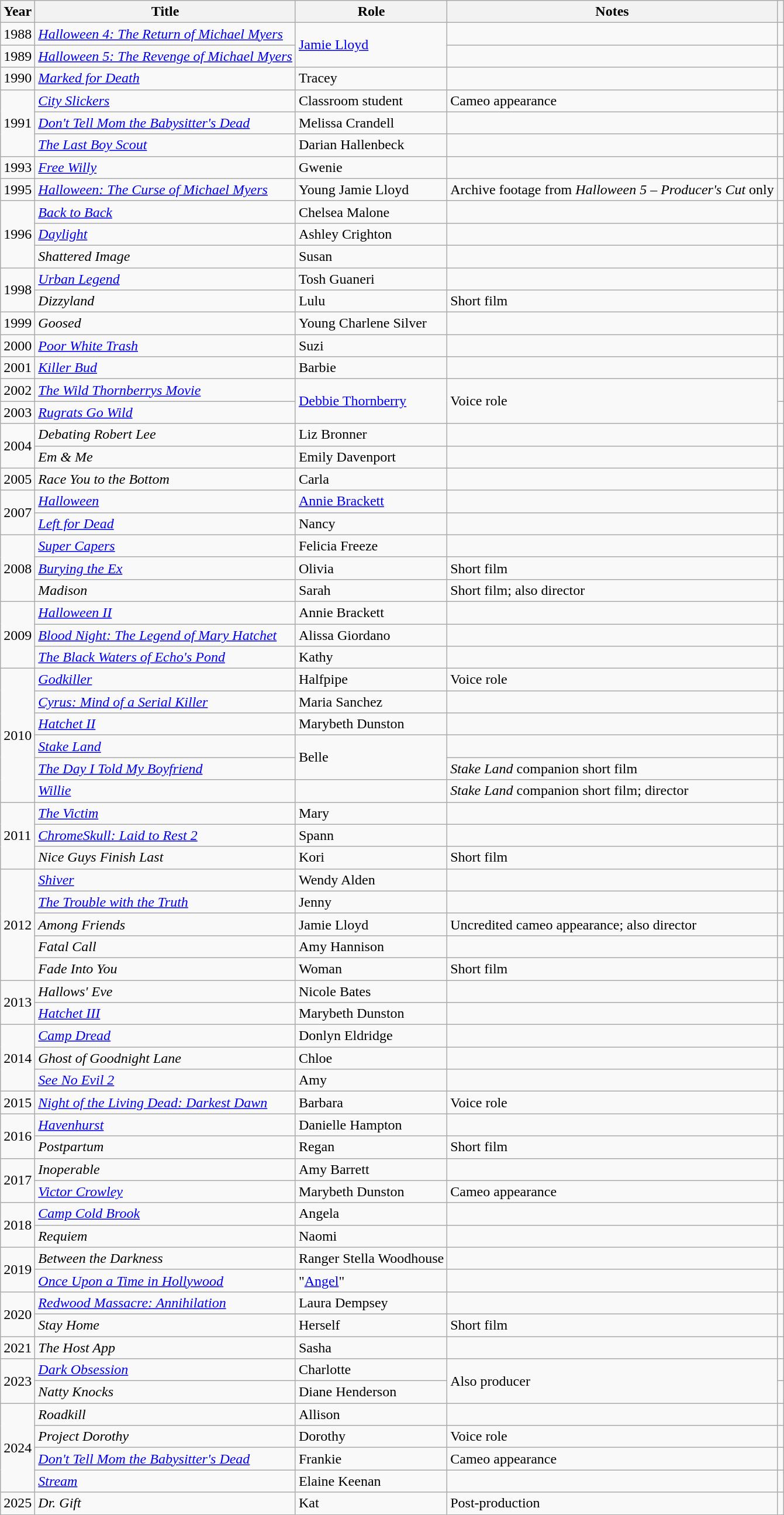<table class="wikitable sortable">
<tr>
<th>Year</th>
<th>Title</th>
<th>Role</th>
<th class="unsortable">Notes</th>
<th class=unsortable></th>
</tr>
<tr>
<td>1988</td>
<td><em><a href='#'>Halloween 4: The Return of Michael Myers</a></em></td>
<td rowspan="2"><a href='#'>Jamie Lloyd</a></td>
<td></td>
<td style="text-align:center;"></td>
</tr>
<tr>
<td>1989</td>
<td><em><a href='#'>Halloween 5: The Revenge of Michael Myers</a></em></td>
<td></td>
<td style="text-align:center;"></td>
</tr>
<tr>
<td>1990</td>
<td><em><a href='#'>Marked for Death</a></em></td>
<td>Tracey</td>
<td></td>
<td style="text-align:center;"></td>
</tr>
<tr>
<td rowspan="3">1991</td>
<td><em><a href='#'>City Slickers</a></em></td>
<td>Classroom student</td>
<td>Cameo appearance</td>
<td style="text-align:center;"></td>
</tr>
<tr>
<td><em><a href='#'>Don't Tell Mom the Babysitter's Dead</a></em></td>
<td>Melissa Crandell</td>
<td></td>
<td style="text-align:center;"></td>
</tr>
<tr>
<td data-sort-value="Last Boy Scout, The"><em><a href='#'>The Last Boy Scout</a></em></td>
<td>Darian Hallenbeck</td>
<td></td>
<td style="text-align:center;"></td>
</tr>
<tr>
<td>1993</td>
<td><em><a href='#'>Free Willy</a></em></td>
<td>Gwenie</td>
<td></td>
<td style="text-align:center;"></td>
</tr>
<tr>
<td>1995</td>
<td><em><a href='#'>Halloween: The Curse of Michael Myers</a></em></td>
<td>Young Jamie Lloyd</td>
<td>Archive footage from <em>Halloween 5</em> – <em>Producer's Cut</em> only</td>
<td style="text-align:center;"></td>
</tr>
<tr>
<td rowspan="3">1996</td>
<td><em><a href='#'>Back to Back</a></em></td>
<td>Chelsea Malone</td>
<td></td>
<td style="text-align:center;"></td>
</tr>
<tr>
<td><em><a href='#'>Daylight</a></em></td>
<td>Ashley Crighton</td>
<td></td>
<td style="text-align:center;"></td>
</tr>
<tr>
<td><em>Shattered Image</em></td>
<td>Susan</td>
<td></td>
<td style="text-align:center;"></td>
</tr>
<tr>
<td rowspan="2">1998</td>
<td><em><a href='#'>Urban Legend</a></em></td>
<td>Tosh Guaneri</td>
<td></td>
<td style="text-align:center;"></td>
</tr>
<tr>
<td><em>Dizzyland</em></td>
<td>Lulu</td>
<td>Short film</td>
<td style="text-align:center;"></td>
</tr>
<tr>
<td>1999</td>
<td><em>Goosed</em></td>
<td>Young Charlene Silver</td>
<td></td>
<td style="text-align:center;"></td>
</tr>
<tr>
<td>2000</td>
<td><em><a href='#'>Poor White Trash</a></em></td>
<td>Suzi</td>
<td></td>
<td style="text-align:center;"></td>
</tr>
<tr>
<td>2001</td>
<td><em><a href='#'>Killer Bud</a></em></td>
<td>Barbie</td>
<td></td>
<td style="text-align:center;"></td>
</tr>
<tr>
<td>2002</td>
<td data-sort-value="Wild Thornberrys Movie, The"><em><a href='#'>The Wild Thornberrys Movie</a></em></td>
<td rowspan="2"><a href='#'>Debbie Thornberry</a></td>
<td rowspan="2">Voice role</td>
<td style="text-align:center;"></td>
</tr>
<tr>
<td>2003</td>
<td><em><a href='#'>Rugrats Go Wild</a></em></td>
<td style="text-align:center;"></td>
</tr>
<tr>
<td rowspan="2">2004</td>
<td><em>Debating Robert Lee</em></td>
<td>Liz Bronner</td>
<td></td>
<td style="text-align:center;"></td>
</tr>
<tr>
<td><em>Em & Me</em></td>
<td>Emily Davenport</td>
<td></td>
<td style="text-align:center;"></td>
</tr>
<tr>
<td>2005</td>
<td><em>Race You to the Bottom</em></td>
<td>Carla</td>
<td></td>
<td style="text-align:center;"></td>
</tr>
<tr>
<td rowspan="2">2007</td>
<td><em><a href='#'>Halloween</a></em></td>
<td><a href='#'>Annie Brackett</a></td>
<td></td>
<td style="text-align:center;"></td>
</tr>
<tr>
<td><em><a href='#'>Left for Dead</a></em></td>
<td>Nancy</td>
<td></td>
<td style="text-align:center;"></td>
</tr>
<tr>
<td rowspan="3">2008</td>
<td><em><a href='#'>Super Capers</a></em></td>
<td>Felicia Freeze</td>
<td></td>
<td style="text-align:center;"></td>
</tr>
<tr>
<td><em><a href='#'>Burying the Ex</a></em></td>
<td>Olivia</td>
<td>Short film</td>
<td style="text-align:center;"></td>
</tr>
<tr>
<td><em>Madison</em></td>
<td>Sarah</td>
<td>Short film; also director</td>
<td style="text-align:center;"></td>
</tr>
<tr>
<td rowspan="3">2009</td>
<td><em><a href='#'>Halloween II</a></em></td>
<td>Annie Brackett</td>
<td></td>
<td style="text-align:center;"></td>
</tr>
<tr>
<td><em><a href='#'>Blood Night: The Legend of Mary Hatchet</a></em></td>
<td>Alissa Giordano</td>
<td></td>
<td style="text-align:center;"></td>
</tr>
<tr>
<td data-sort-value="Black Waters of Echo's Pond, The"><em><a href='#'>The Black Waters of Echo's Pond</a></em></td>
<td>Kathy</td>
<td></td>
<td style="text-align:center;"></td>
</tr>
<tr>
<td rowspan="6">2010</td>
<td><em><a href='#'>Godkiller</a></em></td>
<td>Halfpipe</td>
<td>Voice role</td>
<td style="text-align:center;"></td>
</tr>
<tr>
<td><em><a href='#'>Cyrus: Mind of a Serial Killer</a></em></td>
<td>Maria Sanchez</td>
<td></td>
<td style="text-align:center;"></td>
</tr>
<tr>
<td><em><a href='#'>Hatchet II</a></em></td>
<td>Marybeth Dunston</td>
<td></td>
<td style="text-align:center;"></td>
</tr>
<tr>
<td><em><a href='#'>Stake Land</a></em></td>
<td rowspan="2">Belle</td>
<td></td>
<td style="text-align:center;"></td>
</tr>
<tr>
<td data-sort-value="Day I Told My Boyfriend, The"><em><a href='#'>The Day I Told My Boyfriend</a></em></td>
<td><em>Stake Land</em> companion short film</td>
<td style="text-align:center;"></td>
</tr>
<tr>
<td><em><a href='#'>Willie</a></em></td>
<td></td>
<td><em>Stake Land</em> companion short film; director</td>
<td style="text-align:center;"></td>
</tr>
<tr>
<td rowspan="3">2011</td>
<td data-sort-value="Victim, The"><em><a href='#'>The Victim</a></em></td>
<td>Mary</td>
<td></td>
<td style="text-align:center;"></td>
</tr>
<tr>
<td><em><a href='#'>ChromeSkull: Laid to Rest 2</a></em></td>
<td>Spann</td>
<td></td>
<td style="text-align:center;"></td>
</tr>
<tr>
<td><em>Nice Guys Finish Last</em></td>
<td>Kori</td>
<td>Short film</td>
<td style="text-align:center;"></td>
</tr>
<tr>
<td rowspan="5">2012</td>
<td><em><a href='#'>Shiver</a></em></td>
<td>Wendy Alden</td>
<td></td>
<td style="text-align:center;"></td>
</tr>
<tr>
<td data-sort-value="Trouble with the Truth, The"><em><a href='#'>The Trouble with the Truth</a></em></td>
<td>Jenny</td>
<td></td>
<td style="text-align:center;"></td>
</tr>
<tr>
<td><em>Among Friends</em></td>
<td>Jamie Lloyd</td>
<td>Uncredited cameo appearance; also director</td>
<td style="text-align:center;"></td>
</tr>
<tr>
<td><em>Fatal Call</em></td>
<td>Amy Hannison</td>
<td></td>
<td style="text-align:center;"></td>
</tr>
<tr>
<td><em>Fade Into You</em></td>
<td>Woman</td>
<td>Short film</td>
<td style="text-align:center;"></td>
</tr>
<tr>
<td rowspan="2">2013</td>
<td><em>Hallows' Eve</em></td>
<td>Nicole Bates</td>
<td></td>
<td style="text-align:center;"></td>
</tr>
<tr>
<td><em><a href='#'>Hatchet III</a></em></td>
<td>Marybeth Dunston</td>
<td></td>
<td style="text-align:center;"></td>
</tr>
<tr>
<td rowspan="3">2014</td>
<td><em><a href='#'>Camp Dread</a></em></td>
<td>Donlyn Eldridge</td>
<td></td>
<td style="text-align:center;"></td>
</tr>
<tr>
<td><em>Ghost of Goodnight Lane</em></td>
<td>Chloe</td>
<td></td>
<td style="text-align:center;"></td>
</tr>
<tr>
<td><em><a href='#'>See No Evil 2</a></em></td>
<td>Amy</td>
<td></td>
<td style="text-align:center;"></td>
</tr>
<tr>
<td>2015</td>
<td><em><a href='#'>Night of the Living Dead: Darkest Dawn</a></em></td>
<td>Barbara</td>
<td>Voice role</td>
<td style="text-align:center;"></td>
</tr>
<tr>
<td rowspan="2">2016</td>
<td><em><a href='#'>Havenhurst</a></em></td>
<td>Danielle Hampton</td>
<td></td>
<td style="text-align:center;"></td>
</tr>
<tr>
<td><em>Postpartum</em></td>
<td>Regan</td>
<td>Short film</td>
<td style="text-align:center;"></td>
</tr>
<tr>
<td rowspan="2">2017</td>
<td><em>Inoperable</em></td>
<td>Amy Barrett</td>
<td></td>
<td style="text-align:center;"></td>
</tr>
<tr>
<td><em><a href='#'>Victor Crowley</a></em></td>
<td>Marybeth Dunston</td>
<td>Cameo appearance</td>
<td style="text-align:center;"></td>
</tr>
<tr>
<td rowspan="2">2018</td>
<td><em><a href='#'>Camp Cold Brook</a></em></td>
<td>Angela</td>
<td></td>
<td style="text-align:center;"></td>
</tr>
<tr>
<td><em>Requiem</em></td>
<td>Naomi</td>
<td></td>
<td style="text-align:center;"></td>
</tr>
<tr>
<td rowspan="2">2019</td>
<td><em>Between the Darkness</em></td>
<td>Ranger Stella Woodhouse</td>
<td></td>
<td style="text-align:center;"></td>
</tr>
<tr>
<td><em><a href='#'>Once Upon a Time in Hollywood</a></em></td>
<td>"<a href='#'>Angel</a>"</td>
<td></td>
<td style="text-align:center;"></td>
</tr>
<tr>
<td rowspan="2">2020</td>
<td><em><a href='#'>Redwood Massacre: Annihilation</a></em></td>
<td>Laura Dempsey</td>
<td></td>
<td style="text-align:center;"></td>
</tr>
<tr>
<td><em>Stay Home</em></td>
<td>Herself</td>
<td>Short film</td>
<td style="text-align:center;"></td>
</tr>
<tr>
<td>2021</td>
<td><em>The Host App</em></td>
<td>Sasha</td>
<td></td>
<td style="text-align:center;"></td>
</tr>
<tr>
<td rowspan="2">2023</td>
<td><em><a href='#'>Dark Obsession</a></em></td>
<td>Charlotte</td>
<td rowspan="2">Also producer</td>
<td style="text-align:center;"></td>
</tr>
<tr>
<td><em>Natty Knocks</em></td>
<td>Diane Henderson</td>
<td style="text-align:center;"></td>
</tr>
<tr>
<td rowspan="4">2024</td>
<td><em>Roadkill</em></td>
<td>Allison</td>
<td></td>
<td style="text-align:center;"></td>
</tr>
<tr>
<td><em>Project Dorothy</em></td>
<td>Dorothy</td>
<td>Voice role</td>
<td style="text-align:center;"></td>
</tr>
<tr>
<td><em><a href='#'>Don't Tell Mom the Babysitter's Dead</a></em></td>
<td>Frankie</td>
<td>Cameo appearance</td>
<td style="text-align:center;"></td>
</tr>
<tr>
<td><em><a href='#'>Stream</a></em></td>
<td>Elaine Keenan</td>
<td></td>
<td style="text-align:center;"></td>
</tr>
<tr>
<td>2025</td>
<td><em>Dr. Gift</em></td>
<td>Kat</td>
<td>Post-production</td>
<td style="text-align:center;"></td>
</tr>
</table>
